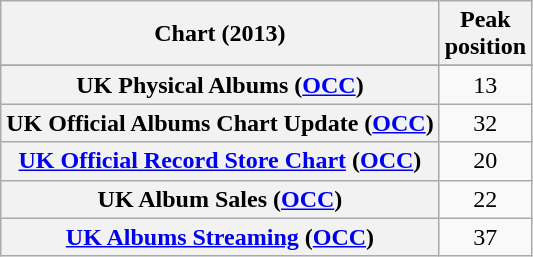<table class="wikitable sortable plainrowheaders" style="text-align:center">
<tr>
<th scope="col">Chart (2013)</th>
<th scope="col">Peak<br>position</th>
</tr>
<tr>
</tr>
<tr>
</tr>
<tr>
</tr>
<tr>
</tr>
<tr>
<th scope="row">UK Physical Albums (<a href='#'>OCC</a>)</th>
<td>13</td>
</tr>
<tr>
<th scope="row">UK Official Albums Chart Update (<a href='#'>OCC</a>)</th>
<td>32</td>
</tr>
<tr>
<th scope="row"><a href='#'>UK Official Record Store Chart</a> (<a href='#'>OCC</a>)</th>
<td>20</td>
</tr>
<tr>
<th scope="row">UK Album Sales (<a href='#'>OCC</a>)</th>
<td>22</td>
</tr>
<tr>
<th scope="row"><a href='#'>UK Albums Streaming</a> (<a href='#'>OCC</a>)</th>
<td>37</td>
</tr>
</table>
